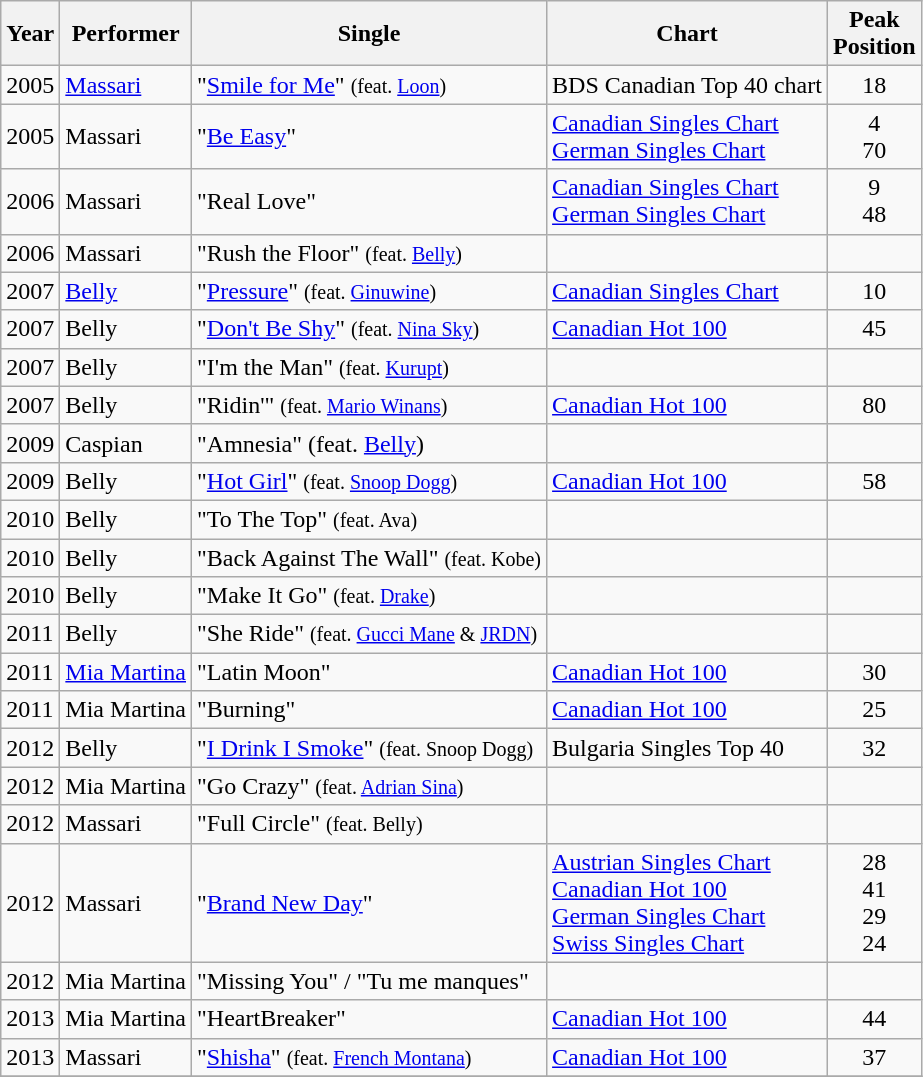<table class="wikitable">
<tr>
<th>Year</th>
<th>Performer</th>
<th>Single</th>
<th>Chart</th>
<th>Peak <br>Position</th>
</tr>
<tr>
<td>2005</td>
<td><a href='#'>Massari</a></td>
<td>"<a href='#'>Smile for Me</a>" <small>(feat. <a href='#'>Loon</a>)</small></td>
<td>BDS Canadian Top 40 chart</td>
<td style="text-align:center;">18</td>
</tr>
<tr>
<td>2005</td>
<td>Massari</td>
<td>"<a href='#'>Be Easy</a>"</td>
<td><a href='#'>Canadian Singles Chart</a><br><a href='#'>German Singles Chart</a></td>
<td style="text-align:center;">4<br>70</td>
</tr>
<tr>
<td>2006</td>
<td>Massari</td>
<td>"Real Love"</td>
<td><a href='#'>Canadian Singles Chart</a><br><a href='#'>German Singles Chart</a></td>
<td style="text-align:center;">9<br>48</td>
</tr>
<tr>
<td>2006</td>
<td>Massari</td>
<td>"Rush the Floor" <small>(feat. <a href='#'>Belly</a>)</small></td>
<td></td>
<td style="text-align:center;"></td>
</tr>
<tr>
<td>2007</td>
<td><a href='#'>Belly</a></td>
<td>"<a href='#'>Pressure</a>" <small>(feat. <a href='#'>Ginuwine</a>)</small></td>
<td><a href='#'>Canadian Singles Chart</a></td>
<td style="text-align:center;">10</td>
</tr>
<tr>
<td>2007</td>
<td>Belly</td>
<td>"<a href='#'>Don't Be Shy</a>" <small>(feat. <a href='#'>Nina Sky</a>)</small></td>
<td><a href='#'>Canadian Hot 100</a></td>
<td style="text-align:center;">45</td>
</tr>
<tr>
<td>2007</td>
<td>Belly</td>
<td>"I'm the Man" <small>(feat. <a href='#'>Kurupt</a>)</small></td>
<td></td>
<td style="text-align:center;"></td>
</tr>
<tr>
<td>2007</td>
<td>Belly</td>
<td>"Ridin'" <small>(feat. <a href='#'>Mario Winans</a>)</small></td>
<td><a href='#'>Canadian Hot 100</a></td>
<td style="text-align:center;">80</td>
</tr>
<tr>
<td>2009</td>
<td>Caspian</td>
<td>"Amnesia" (feat. <a href='#'>Belly</a>)</td>
<td></td>
<td></td>
</tr>
<tr>
<td>2009</td>
<td>Belly</td>
<td>"<a href='#'>Hot Girl</a>" <small>(feat. <a href='#'>Snoop Dogg</a>)</small></td>
<td><a href='#'>Canadian Hot 100</a></td>
<td style="text-align:center;">58</td>
</tr>
<tr>
<td>2010</td>
<td>Belly</td>
<td>"To The Top" <small>(feat. Ava)</small></td>
<td></td>
<td style="text-align:center;"></td>
</tr>
<tr>
<td>2010</td>
<td>Belly</td>
<td>"Back Against The Wall" <small>(feat. Kobe)</small></td>
<td></td>
<td style="text-align:center;"></td>
</tr>
<tr>
<td>2010</td>
<td>Belly</td>
<td>"Make It Go" <small>(feat. <a href='#'>Drake</a>)</small></td>
<td></td>
<td style="text-align:center;"></td>
</tr>
<tr>
<td>2011</td>
<td>Belly</td>
<td>"She Ride" <small>(feat. <a href='#'>Gucci Mane</a> & <a href='#'>JRDN</a>)</small></td>
<td></td>
<td style="text-align:center;"></td>
</tr>
<tr>
<td>2011</td>
<td><a href='#'>Mia Martina</a></td>
<td>"Latin Moon"</td>
<td><a href='#'>Canadian Hot 100</a></td>
<td style="text-align:center;">30</td>
</tr>
<tr>
<td>2011</td>
<td>Mia Martina</td>
<td>"Burning"</td>
<td><a href='#'>Canadian Hot 100</a></td>
<td style="text-align:center;">25</td>
</tr>
<tr>
<td>2012</td>
<td>Belly</td>
<td>"<a href='#'>I Drink I Smoke</a>" <small>(feat. Snoop Dogg)</small></td>
<td>Bulgaria Singles Top 40</td>
<td style="text-align:center;">32</td>
</tr>
<tr>
<td>2012</td>
<td>Mia Martina</td>
<td>"Go Crazy" <small>(feat. <a href='#'>Adrian Sina</a>)</small></td>
<td></td>
<td style="text-align:center;"></td>
</tr>
<tr>
<td>2012</td>
<td>Massari</td>
<td>"Full Circle" <small>(feat. Belly)</small></td>
<td></td>
<td style="text-align:center;"></td>
</tr>
<tr>
<td>2012</td>
<td>Massari</td>
<td>"<a href='#'>Brand New Day</a>"</td>
<td><a href='#'>Austrian Singles Chart</a> <br><a href='#'>Canadian Hot 100</a><br><a href='#'>German Singles Chart</a> <br><a href='#'>Swiss Singles Chart</a></td>
<td style="text-align:center;">28<br>41<br>29<br>24</td>
</tr>
<tr>
<td>2012</td>
<td>Mia Martina</td>
<td>"Missing You" / "Tu me manques"</td>
<td></td>
<td style="text-align:center;"></td>
</tr>
<tr>
<td>2013</td>
<td>Mia Martina</td>
<td>"HeartBreaker"</td>
<td><a href='#'>Canadian Hot 100</a></td>
<td style="text-align:center;">44</td>
</tr>
<tr>
<td>2013</td>
<td>Massari</td>
<td>"<a href='#'>Shisha</a>" <small>(feat. <a href='#'>French Montana</a>)</small></td>
<td><a href='#'>Canadian Hot 100</a></td>
<td style="text-align:center;">37</td>
</tr>
<tr>
</tr>
</table>
